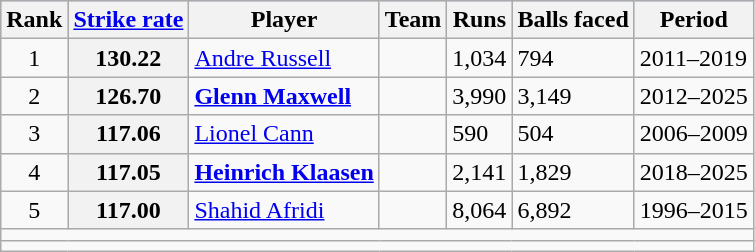<table class="wikitable plainrowheaders sortable">
<tr style="background:#9cf;">
<th>Rank</th>
<th><a href='#'>Strike rate</a></th>
<th>Player</th>
<th>Team</th>
<th>Runs</th>
<th>Balls faced</th>
<th>Period</th>
</tr>
<tr>
<td align=center>1</td>
<th>130.22</th>
<td><a href='#'>Andre Russell</a></td>
<td></td>
<td>1,034</td>
<td>794</td>
<td>2011–2019</td>
</tr>
<tr>
<td align=center>2</td>
<th>126.70</th>
<td><strong><a href='#'>Glenn Maxwell</a></strong></td>
<td></td>
<td>3,990</td>
<td>3,149</td>
<td>2012–2025</td>
</tr>
<tr>
<td align="center">3</td>
<th>117.06</th>
<td><a href='#'>Lionel Cann</a></td>
<td></td>
<td>590</td>
<td>504</td>
<td>2006–2009</td>
</tr>
<tr>
<td align="center">4</td>
<th>117.05</th>
<td><strong><a href='#'>Heinrich Klaasen</a></strong></td>
<td></td>
<td>2,141</td>
<td>1,829</td>
<td>2018–2025</td>
</tr>
<tr>
<td align=center>5</td>
<th>117.00</th>
<td><a href='#'>Shahid Afridi</a></td>
<td></td>
<td>8,064</td>
<td>6,892</td>
<td>1996–2015</td>
</tr>
<tr class=sortbottom>
<td colspan="7"></td>
</tr>
<tr>
<td colspan="7"></td>
</tr>
</table>
